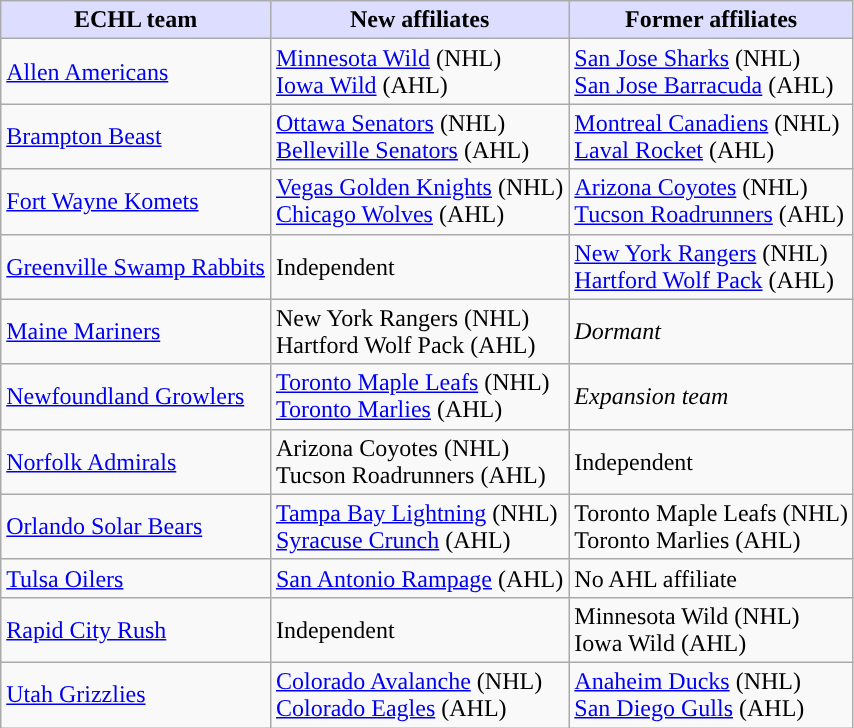<table class="wikitable">
<tr>
<th style="background:#ddf">ECHL team</th>
<th style="background:#ddf">New affiliates</th>
<th style="background:#ddf">Former affiliates</th>
</tr>
<tr>
<td><a href='#'>Allen Americans</a></td>
<td><a href='#'>Minnesota Wild</a> (NHL)<br><a href='#'>Iowa Wild</a> (AHL)</td>
<td><a href='#'>San Jose Sharks</a> (NHL)<br><a href='#'>San Jose Barracuda</a> (AHL)</td>
</tr>
<tr>
<td><a href='#'>Brampton Beast</a></td>
<td><a href='#'>Ottawa Senators</a> (NHL)<br><a href='#'>Belleville Senators</a> (AHL)</td>
<td><a href='#'>Montreal Canadiens</a> (NHL)<br><a href='#'>Laval Rocket</a> (AHL)</td>
</tr>
<tr>
<td><a href='#'>Fort Wayne Komets</a></td>
<td><a href='#'>Vegas Golden Knights</a> (NHL)<br><a href='#'>Chicago Wolves</a> (AHL)</td>
<td><a href='#'>Arizona Coyotes</a> (NHL)<br><a href='#'>Tucson Roadrunners</a> (AHL)</td>
</tr>
<tr>
<td><a href='#'>Greenville Swamp Rabbits</a></td>
<td>Independent</td>
<td><a href='#'>New York Rangers</a> (NHL)<br><a href='#'>Hartford Wolf Pack</a> (AHL)</td>
</tr>
<tr>
<td><a href='#'>Maine Mariners</a></td>
<td>New York Rangers (NHL)<br>Hartford Wolf Pack (AHL)</td>
<td><em>Dormant</em></td>
</tr>
<tr>
<td><a href='#'>Newfoundland Growlers</a></td>
<td><a href='#'>Toronto Maple Leafs</a> (NHL)<br><a href='#'>Toronto Marlies</a> (AHL)</td>
<td><em>Expansion team</em></td>
</tr>
<tr>
<td><a href='#'>Norfolk Admirals</a></td>
<td>Arizona Coyotes (NHL)<br>Tucson Roadrunners (AHL)</td>
<td>Independent</td>
</tr>
<tr>
<td><a href='#'>Orlando Solar Bears</a></td>
<td><a href='#'>Tampa Bay Lightning</a> (NHL)<br><a href='#'>Syracuse Crunch</a> (AHL)</td>
<td>Toronto Maple Leafs (NHL)<br>Toronto Marlies (AHL)</td>
</tr>
<tr>
<td><a href='#'>Tulsa Oilers</a></td>
<td><a href='#'>San Antonio Rampage</a> (AHL)</td>
<td>No AHL affiliate</td>
</tr>
<tr>
<td><a href='#'>Rapid City Rush</a></td>
<td>Independent</td>
<td>Minnesota Wild (NHL)<br>Iowa Wild (AHL)</td>
</tr>
<tr>
<td><a href='#'>Utah Grizzlies</a></td>
<td><a href='#'>Colorado Avalanche</a> (NHL)<br><a href='#'>Colorado Eagles</a> (AHL)</td>
<td><a href='#'>Anaheim Ducks</a> (NHL)<br><a href='#'>San Diego Gulls</a> (AHL)</td>
</tr>
</table>
